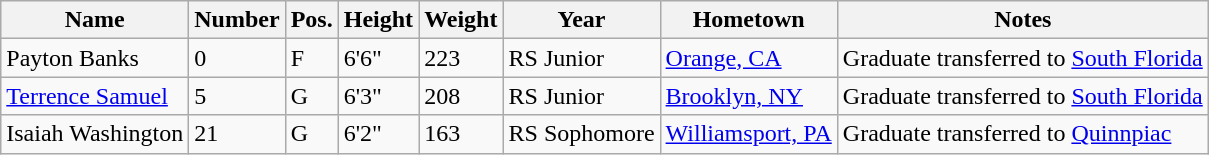<table class="wikitable sortable" border="1">
<tr>
<th>Name</th>
<th>Number</th>
<th>Pos.</th>
<th>Height</th>
<th>Weight</th>
<th>Year</th>
<th>Hometown</th>
<th class="unsortable">Notes</th>
</tr>
<tr>
<td>Payton Banks</td>
<td>0</td>
<td>F</td>
<td>6'6"</td>
<td>223</td>
<td>RS Junior</td>
<td><a href='#'>Orange, CA</a></td>
<td>Graduate transferred to <a href='#'>South Florida</a></td>
</tr>
<tr>
<td><a href='#'>Terrence Samuel</a></td>
<td>5</td>
<td>G</td>
<td>6'3"</td>
<td>208</td>
<td>RS Junior</td>
<td><a href='#'>Brooklyn, NY</a></td>
<td>Graduate transferred to <a href='#'>South Florida</a></td>
</tr>
<tr>
<td>Isaiah Washington</td>
<td>21</td>
<td>G</td>
<td>6'2"</td>
<td>163</td>
<td>RS Sophomore</td>
<td><a href='#'>Williamsport, PA</a></td>
<td>Graduate transferred to <a href='#'>Quinnpiac</a></td>
</tr>
</table>
